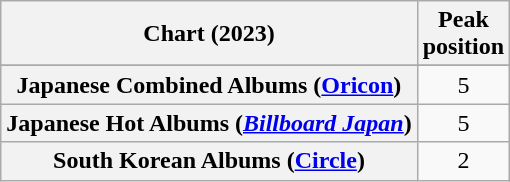<table class="wikitable sortable plainrowheaders" style="text-align:center;">
<tr>
<th scope="col">Chart (2023)</th>
<th scope="col">Peak<br>position</th>
</tr>
<tr>
</tr>
<tr>
<th scope="row">Japanese Combined Albums (<a href='#'>Oricon</a>)</th>
<td>5</td>
</tr>
<tr>
<th scope="row">Japanese Hot Albums (<em><a href='#'>Billboard Japan</a></em>)</th>
<td>5</td>
</tr>
<tr>
<th scope="row">South Korean Albums (<a href='#'>Circle</a>)</th>
<td>2</td>
</tr>
</table>
